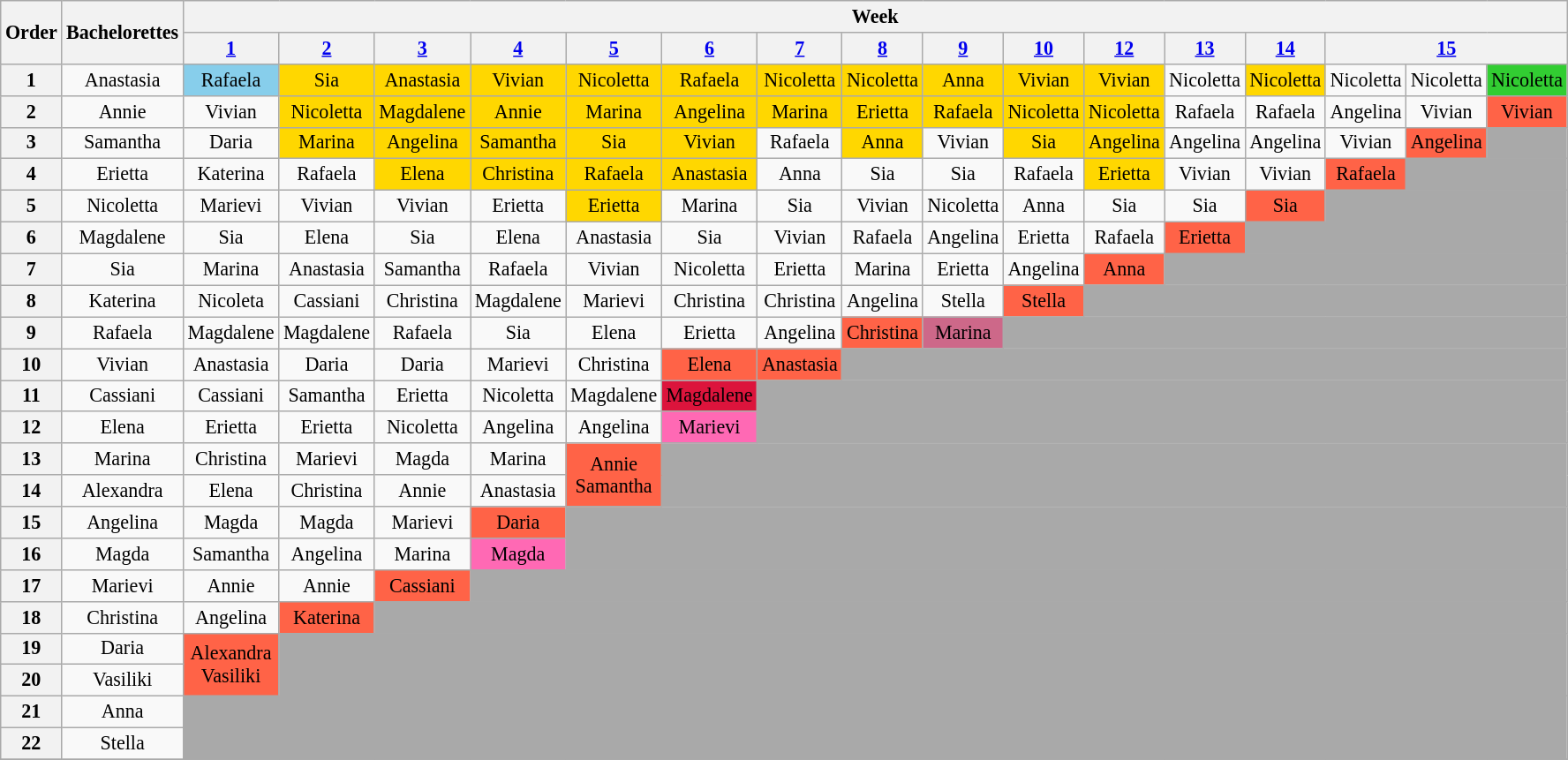<table class="wikitable" style="text-align:center; font-size:92%">
<tr>
<th rowspan="2">Order</th>
<th rowspan="2">Bachelorettes</th>
<th colspan="16">Week</th>
</tr>
<tr>
<th><a href='#'>1</a></th>
<th><a href='#'>2</a></th>
<th><a href='#'>3</a></th>
<th><a href='#'>4</a></th>
<th><a href='#'>5</a></th>
<th><a href='#'>6</a></th>
<th><a href='#'>7</a></th>
<th><a href='#'>8</a></th>
<th><a href='#'>9</a></th>
<th><a href='#'>10</a></th>
<th><a href='#'>12</a></th>
<th><a href='#'>13</a></th>
<th><a href='#'>14</a></th>
<th colspan="3"><a href='#'>15</a></th>
</tr>
<tr>
<th>1</th>
<td>Anastasia</td>
<td style="background:skyblue">Rafaela</td>
<td bgcolor="gold">Sia</td>
<td bgcolor="gold">Anastasia</td>
<td bgcolor="gold">Vivian</td>
<td bgcolor="gold">Nicoletta</td>
<td bgcolor="gold">Rafaela</td>
<td bgcolor="gold">Nicoletta</td>
<td bgcolor="gold">Nicoletta</td>
<td bgcolor="gold">Anna</td>
<td bgcolor="gold">Vivian</td>
<td bgcolor="gold">Vivian</td>
<td>Nicoletta</td>
<td bgcolor="gold">Nicoletta</td>
<td>Nicoletta</td>
<td>Nicoletta</td>
<td bgcolor="limegreen">Nicoletta</td>
</tr>
<tr>
<th>2</th>
<td>Annie</td>
<td>Vivian</td>
<td bgcolor="gold">Nicoletta</td>
<td bgcolor="gold">Magdalene</td>
<td bgcolor="gold">Annie</td>
<td bgcolor="gold">Marina</td>
<td bgcolor="gold">Angelina</td>
<td bgcolor="gold">Marina</td>
<td bgcolor="gold">Erietta</td>
<td bgcolor="gold">Rafaela</td>
<td bgcolor="gold">Nicoletta</td>
<td bgcolor="gold">Nicoletta</td>
<td>Rafaela</td>
<td>Rafaela</td>
<td>Angelina</td>
<td>Vivian</td>
<td bgcolor="tomato">Vivian</td>
</tr>
<tr>
<th>3</th>
<td>Samantha</td>
<td>Daria</td>
<td bgcolor="gold">Marina</td>
<td bgcolor="gold">Angelina</td>
<td bgcolor="gold">Samantha</td>
<td bgcolor="gold">Sia</td>
<td bgcolor="gold">Vivian</td>
<td>Rafaela</td>
<td bgcolor="gold">Anna</td>
<td>Vivian</td>
<td bgcolor="gold">Sia</td>
<td bgcolor="gold">Angelina</td>
<td>Angelina</td>
<td>Angelina</td>
<td>Vivian</td>
<td bgcolor="tomato">Angelina</td>
<td style="background:darkgray;"></td>
</tr>
<tr>
<th>4</th>
<td>Erietta</td>
<td>Katerina</td>
<td>Rafaela</td>
<td bgcolor="gold">Elena</td>
<td bgcolor="gold">Christina</td>
<td bgcolor="gold">Rafaela</td>
<td bgcolor="gold">Anastasia</td>
<td>Anna</td>
<td>Sia</td>
<td>Sia</td>
<td>Rafaela</td>
<td bgcolor="gold">Erietta</td>
<td>Vivian</td>
<td>Vivian</td>
<td bgcolor="tomato">Rafaela</td>
<td style="background:darkgray;" colspan="2"></td>
</tr>
<tr>
<th>5</th>
<td>Nicoletta</td>
<td>Marievi</td>
<td>Vivian</td>
<td>Vivian</td>
<td>Erietta</td>
<td bgcolor="gold">Erietta</td>
<td>Marina</td>
<td>Sia</td>
<td>Vivian</td>
<td>Nicoletta</td>
<td>Anna</td>
<td>Sia</td>
<td>Sia</td>
<td bgcolor="tomato">Sia</td>
<td style="background:darkgray;" colspan="3"></td>
</tr>
<tr>
<th>6</th>
<td>Magdalene</td>
<td>Sia</td>
<td>Elena</td>
<td>Sia</td>
<td>Elena</td>
<td>Anastasia</td>
<td>Sia</td>
<td>Vivian</td>
<td>Rafaela</td>
<td>Angelina</td>
<td>Erietta</td>
<td>Rafaela</td>
<td bgcolor="tomato">Erietta</td>
<td style="background:darkgray;" colspan="4"></td>
</tr>
<tr>
<th>7</th>
<td>Sia</td>
<td>Marina</td>
<td>Anastasia</td>
<td>Samantha</td>
<td>Rafaela</td>
<td>Vivian</td>
<td>Nicoletta</td>
<td>Erietta</td>
<td>Marina</td>
<td>Erietta</td>
<td>Angelina</td>
<td bgcolor="tomato">Anna</td>
<td style="background:darkgray;" colspan="5"></td>
</tr>
<tr>
<th>8</th>
<td>Katerina</td>
<td>Nicoleta</td>
<td>Cassiani</td>
<td>Christina</td>
<td>Magdalene</td>
<td>Marievi</td>
<td>Christina</td>
<td>Christina</td>
<td>Angelina</td>
<td>Stella</td>
<td bgcolor="tomato">Stella</td>
<td style="background:darkgray;" colspan="6"></td>
</tr>
<tr>
<th>9</th>
<td>Rafaela</td>
<td>Magdalene</td>
<td>Magdalene</td>
<td>Rafaela</td>
<td>Sia</td>
<td>Elena</td>
<td>Erietta</td>
<td>Angelina</td>
<td bgcolor="tomato">Christina</td>
<td bgcolor="#CD6889">Marina</td>
<td style="background:darkgray;" colspan="7"></td>
</tr>
<tr>
<th>10</th>
<td>Vivian</td>
<td>Anastasia</td>
<td>Daria</td>
<td>Daria</td>
<td>Marievi</td>
<td>Christina</td>
<td bgcolor="tomato">Elena</td>
<td bgcolor="tomato">Anastasia</td>
<td style="background:darkgray;" colspan="9"></td>
</tr>
<tr>
<th>11</th>
<td>Cassiani</td>
<td>Cassiani</td>
<td>Samantha</td>
<td>Erietta</td>
<td>Nicoletta</td>
<td>Magdalene</td>
<td bgcolor="crimson">Magdalene</td>
<td style="background:darkgray;" colspan="10" rowspan="2"></td>
</tr>
<tr>
<th>12</th>
<td>Elena</td>
<td>Erietta</td>
<td>Erietta</td>
<td>Nicoletta</td>
<td>Angelina</td>
<td>Angelina</td>
<td bgcolor="hotpink">Marievi</td>
</tr>
<tr>
<th>13</th>
<td>Marina</td>
<td>Christina</td>
<td>Marievi</td>
<td>Magda</td>
<td>Marina</td>
<td rowspan="2" bgcolor="tomato">Annie<br>Samantha</td>
<td style="background:darkgray;" colspan="11" rowspan="2"></td>
</tr>
<tr>
<th>14</th>
<td>Alexandra</td>
<td>Elena</td>
<td>Christina</td>
<td>Annie</td>
<td>Anastasia</td>
</tr>
<tr>
<th>15</th>
<td>Angelina</td>
<td>Magda</td>
<td>Magda</td>
<td>Marievi</td>
<td bgcolor="tomato">Daria</td>
<td style="background:darkgray;" colspan="12" rowspan="2"></td>
</tr>
<tr>
<th>16</th>
<td>Magda</td>
<td>Samantha</td>
<td>Angelina</td>
<td>Marina</td>
<td bgcolor="hotpink">Magda</td>
</tr>
<tr>
<th>17</th>
<td>Marievi</td>
<td>Annie</td>
<td>Annie</td>
<td bgcolor="tomato">Cassiani</td>
<td style="background:darkgray;" colspan="13"></td>
</tr>
<tr>
<th>18</th>
<td>Christina</td>
<td>Angelina</td>
<td bgcolor="tomato">Katerina</td>
<td style="background:darkgray;" colspan="14"></td>
</tr>
<tr>
<th>19</th>
<td>Daria</td>
<td rowspan="2" bgcolor="tomato">Alexandra<br>Vasiliki</td>
<td style="background:darkgray;" rowspan="2" colspan="15"></td>
</tr>
<tr>
<th>20</th>
<td>Vasiliki</td>
</tr>
<tr>
<th>21</th>
<td>Anna</td>
<td style="background:darkgray;" colspan="16" rowspan="2"></td>
</tr>
<tr>
<th>22</th>
<td>Stella</td>
</tr>
<tr>
</tr>
</table>
